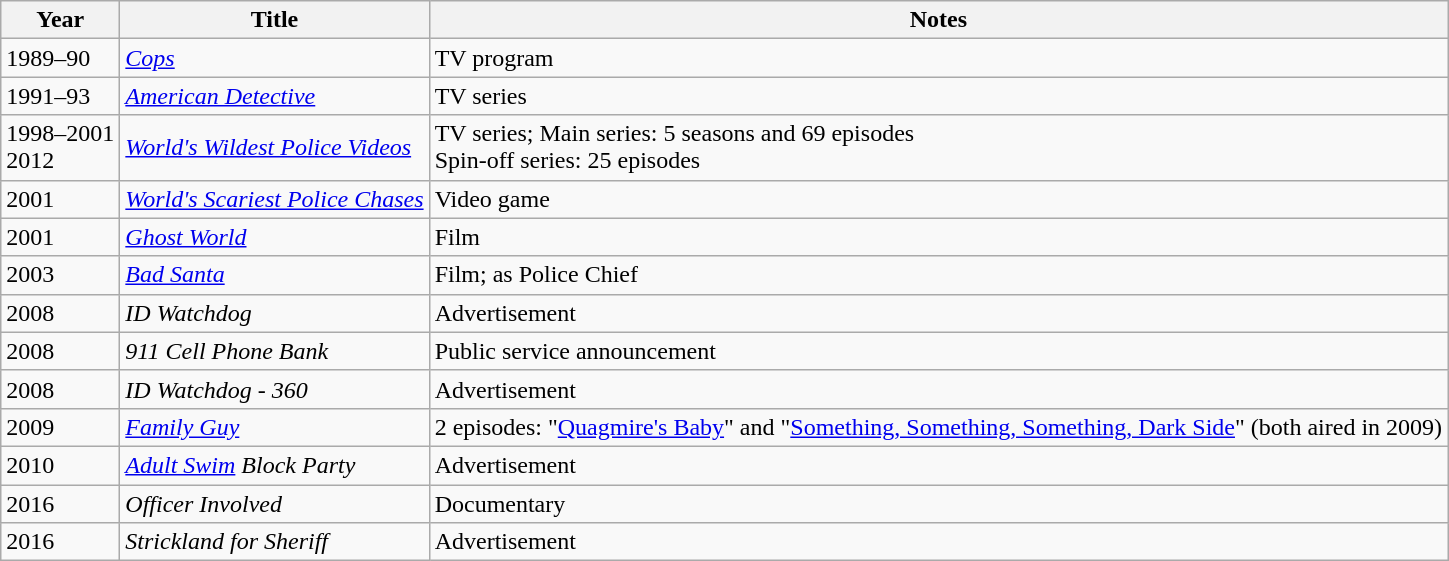<table class="wikitable sortable">
<tr>
<th>Year</th>
<th>Title</th>
<th class="unsortable">Notes</th>
</tr>
<tr>
<td>1989–90</td>
<td><em><a href='#'>Cops</a></em></td>
<td>TV program</td>
</tr>
<tr>
<td>1991–93</td>
<td><em><a href='#'>American Detective</a></em></td>
<td>TV series</td>
</tr>
<tr>
<td>1998–2001<br>2012</td>
<td><em><a href='#'>World's Wildest Police Videos</a></em></td>
<td>TV series; Main series: 5 seasons and 69 episodes<br>Spin-off series: 25 episodes</td>
</tr>
<tr>
<td>2001</td>
<td><em><a href='#'>World's Scariest Police Chases</a></em></td>
<td>Video game</td>
</tr>
<tr>
<td>2001</td>
<td><em><a href='#'>Ghost World</a></em></td>
<td>Film</td>
</tr>
<tr>
<td>2003</td>
<td><em><a href='#'>Bad Santa</a></em></td>
<td>Film; as Police Chief</td>
</tr>
<tr>
<td>2008</td>
<td><em>ID Watchdog</em></td>
<td>Advertisement</td>
</tr>
<tr>
<td>2008</td>
<td><em>911 Cell Phone Bank</em></td>
<td>Public service announcement</td>
</tr>
<tr>
<td>2008</td>
<td><em>ID Watchdog - 360</em></td>
<td>Advertisement</td>
</tr>
<tr>
<td>2009</td>
<td><em><a href='#'>Family Guy</a></em></td>
<td>2 episodes: "<a href='#'>Quagmire's Baby</a>" and "<a href='#'>Something, Something, Something, Dark Side</a>" (both aired in 2009)</td>
</tr>
<tr>
<td>2010</td>
<td><em><a href='#'>Adult Swim</a> Block Party</em></td>
<td>Advertisement</td>
</tr>
<tr>
<td>2016</td>
<td><em>Officer Involved</em></td>
<td>Documentary</td>
</tr>
<tr>
<td>2016</td>
<td><em>Strickland for Sheriff</em></td>
<td>Advertisement</td>
</tr>
</table>
